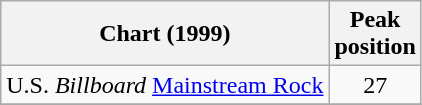<table class="wikitable sortable">
<tr>
<th>Chart (1999)</th>
<th>Peak<br>position</th>
</tr>
<tr>
<td>U.S. <em>Billboard</em> <a href='#'>Mainstream Rock</a></td>
<td style="text-align:center;">27</td>
</tr>
<tr>
</tr>
</table>
